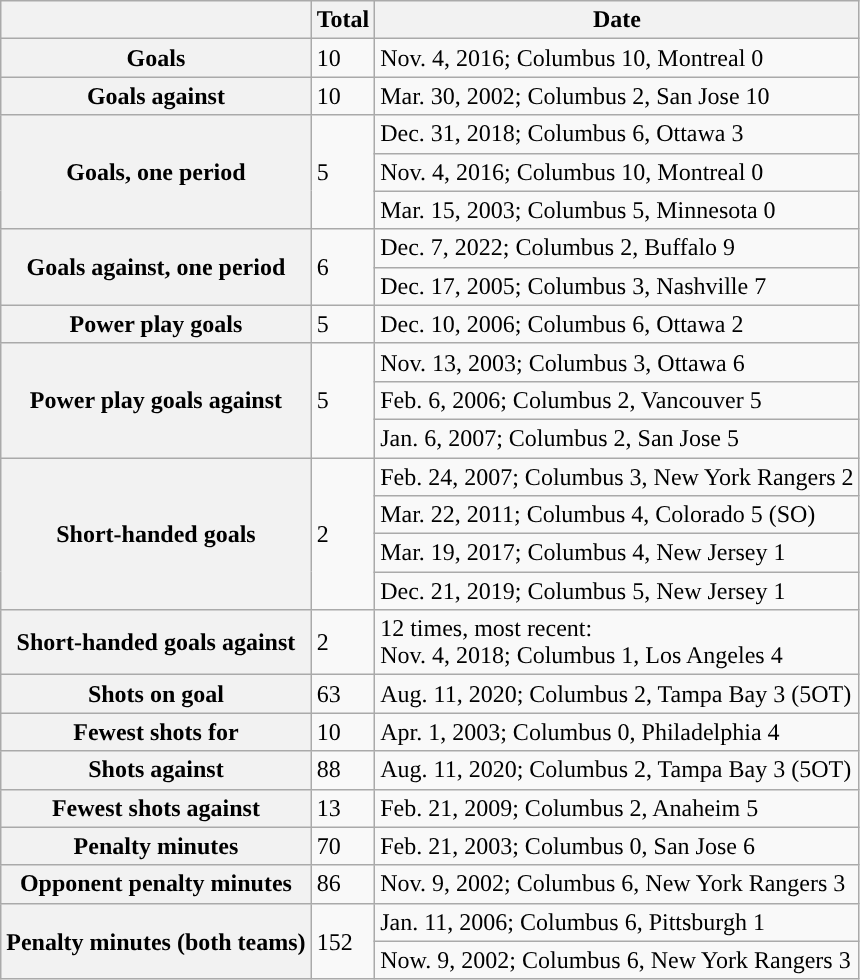<table class="wikitable">
<tr>
<th></th>
<th>Total</th>
<th>Date</th>
</tr>
<tr>
<th>Goals</th>
<td>10</td>
<td>Nov. 4, 2016; Columbus 10, Montreal 0</td>
</tr>
<tr>
<th>Goals against</th>
<td>10</td>
<td>Mar. 30, 2002; Columbus 2, San Jose 10</td>
</tr>
<tr>
<th rowspan="3">Goals, one period</th>
<td rowspan="3">5</td>
<td rowspan="1">Dec. 31, 2018; Columbus 6, Ottawa 3</td>
</tr>
<tr>
<td rowspan="1">Nov. 4, 2016; Columbus 10, Montreal 0</td>
</tr>
<tr>
<td rowspan="1">Mar. 15, 2003; Columbus 5, Minnesota 0</td>
</tr>
<tr>
<th rowspan="2”">Goals against, one period</th>
<td rowspan="2”">6</td>
<td rowspan="1">Dec. 7, 2022; Columbus 2, Buffalo 9</td>
</tr>
<tr>
<td rowspan="1">Dec. 17, 2005; Columbus 3, Nashville 7</td>
</tr>
<tr>
<th>Power play goals</th>
<td>5</td>
<td>Dec. 10, 2006; Columbus 6, Ottawa 2</td>
</tr>
<tr>
<th rowspan="3">Power play goals against</th>
<td rowspan="3">5</td>
<td rowspan="1">Nov. 13, 2003; Columbus 3, Ottawa 6</td>
</tr>
<tr>
<td rowspan="1">Feb. 6, 2006; Columbus 2, Vancouver 5</td>
</tr>
<tr>
<td rowspan="1">Jan. 6, 2007; Columbus 2, San Jose 5</td>
</tr>
<tr>
<th rowspan="4">Short-handed goals</th>
<td rowspan="4">2</td>
<td rowspan="1">Feb. 24, 2007; Columbus 3, New York Rangers 2</td>
</tr>
<tr>
<td rowspan="1">Mar. 22, 2011; Columbus 4, Colorado 5 (SO)</td>
</tr>
<tr>
<td rowspan="1">Mar. 19, 2017; Columbus 4, New Jersey 1</td>
</tr>
<tr>
<td rowspan="1">Dec. 21, 2019; Columbus 5, New Jersey 1</td>
</tr>
<tr>
<th>Short-handed goals against</th>
<td>2</td>
<td>12 times, most recent:<br>Nov. 4, 2018; Columbus 1, Los Angeles 4</td>
</tr>
<tr>
<th>Shots on goal</th>
<td>63</td>
<td>Aug. 11, 2020; Columbus 2, Tampa Bay 3 (5OT)</td>
</tr>
<tr>
<th>Fewest shots for</th>
<td>10</td>
<td>Apr. 1, 2003; Columbus 0, Philadelphia 4</td>
</tr>
<tr>
<th>Shots against</th>
<td>88</td>
<td>Aug. 11, 2020; Columbus 2, Tampa Bay 3 (5OT)</td>
</tr>
<tr>
<th>Fewest shots against</th>
<td>13</td>
<td>Feb. 21, 2009; Columbus 2, Anaheim 5</td>
</tr>
<tr>
<th>Penalty minutes</th>
<td>70</td>
<td>Feb. 21, 2003; Columbus 0, San Jose 6</td>
</tr>
<tr>
<th>Opponent penalty minutes</th>
<td>86</td>
<td>Nov. 9, 2002; Columbus 6, New York Rangers 3</td>
</tr>
<tr>
<th rowspan="2">Penalty minutes (both teams)</th>
<td rowspan="2">152</td>
<td rowspan="1">Jan. 11, 2006; Columbus 6, Pittsburgh 1</td>
</tr>
<tr>
<td rowspan="1">Now. 9, 2002; Columbus 6, New York Rangers 3</td>
</tr>
</table>
